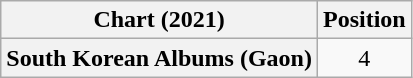<table class="wikitable plainrowheaders" style="text-align:center">
<tr>
<th scope="col">Chart (2021)</th>
<th scope="col">Position</th>
</tr>
<tr>
<th scope="row">South Korean Albums (Gaon)</th>
<td>4</td>
</tr>
</table>
